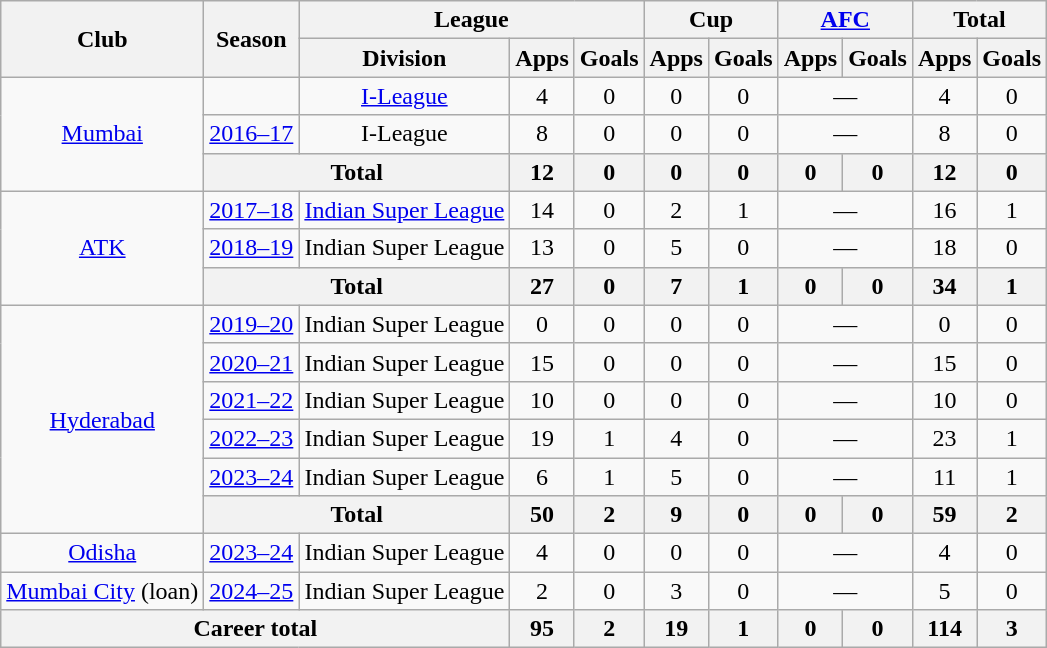<table class="wikitable" style="text-align: center;">
<tr>
<th rowspan="2">Club</th>
<th rowspan="2">Season</th>
<th colspan="3">League</th>
<th colspan="2">Cup</th>
<th colspan="2"><a href='#'>AFC</a></th>
<th colspan="2">Total</th>
</tr>
<tr>
<th>Division</th>
<th>Apps</th>
<th>Goals</th>
<th>Apps</th>
<th>Goals</th>
<th>Apps</th>
<th>Goals</th>
<th>Apps</th>
<th>Goals</th>
</tr>
<tr>
<td rowspan="3"><a href='#'>Mumbai</a></td>
<td></td>
<td><a href='#'>I-League</a></td>
<td>4</td>
<td>0</td>
<td>0</td>
<td>0</td>
<td colspan="2">—</td>
<td>4</td>
<td>0</td>
</tr>
<tr>
<td><a href='#'>2016–17</a></td>
<td>I-League</td>
<td>8</td>
<td>0</td>
<td>0</td>
<td>0</td>
<td colspan="2">—</td>
<td>8</td>
<td>0</td>
</tr>
<tr>
<th colspan="2">Total</th>
<th>12</th>
<th>0</th>
<th>0</th>
<th>0</th>
<th>0</th>
<th>0</th>
<th>12</th>
<th>0</th>
</tr>
<tr>
<td rowspan="3"><a href='#'>ATK</a></td>
<td><a href='#'>2017–18</a></td>
<td><a href='#'>Indian Super League</a></td>
<td>14</td>
<td>0</td>
<td>2</td>
<td>1</td>
<td colspan="2">—</td>
<td>16</td>
<td>1</td>
</tr>
<tr>
<td><a href='#'>2018–19</a></td>
<td>Indian Super League</td>
<td>13</td>
<td>0</td>
<td>5</td>
<td>0</td>
<td colspan="2">—</td>
<td>18</td>
<td>0</td>
</tr>
<tr>
<th colspan="2">Total</th>
<th>27</th>
<th>0</th>
<th>7</th>
<th>1</th>
<th>0</th>
<th>0</th>
<th>34</th>
<th>1</th>
</tr>
<tr>
<td rowspan="6"><a href='#'>Hyderabad</a></td>
<td><a href='#'>2019–20</a></td>
<td>Indian Super League</td>
<td>0</td>
<td>0</td>
<td>0</td>
<td>0</td>
<td colspan="2">—</td>
<td>0</td>
<td>0</td>
</tr>
<tr>
<td><a href='#'>2020–21</a></td>
<td>Indian Super League</td>
<td>15</td>
<td>0</td>
<td>0</td>
<td>0</td>
<td colspan="2">—</td>
<td>15</td>
<td>0</td>
</tr>
<tr>
<td><a href='#'>2021–22</a></td>
<td>Indian Super League</td>
<td>10</td>
<td>0</td>
<td>0</td>
<td>0</td>
<td colspan="2">—</td>
<td>10</td>
<td>0</td>
</tr>
<tr>
<td><a href='#'>2022–23</a></td>
<td>Indian Super League</td>
<td>19</td>
<td>1</td>
<td>4</td>
<td>0</td>
<td colspan="2">—</td>
<td>23</td>
<td>1</td>
</tr>
<tr>
<td><a href='#'>2023–24</a></td>
<td>Indian Super League</td>
<td>6</td>
<td>1</td>
<td>5</td>
<td>0</td>
<td colspan="2">—</td>
<td>11</td>
<td>1</td>
</tr>
<tr>
<th colspan="2">Total</th>
<th>50</th>
<th>2</th>
<th>9</th>
<th>0</th>
<th>0</th>
<th>0</th>
<th>59</th>
<th>2</th>
</tr>
<tr>
<td rowspan="1"><a href='#'>Odisha</a></td>
<td><a href='#'>2023–24</a></td>
<td>Indian Super League</td>
<td>4</td>
<td>0</td>
<td>0</td>
<td>0</td>
<td colspan="2">—</td>
<td>4</td>
<td>0</td>
</tr>
<tr>
<td><a href='#'>Mumbai City</a> (loan)</td>
<td><a href='#'>2024–25</a></td>
<td>Indian Super League</td>
<td>2</td>
<td>0</td>
<td>3</td>
<td>0</td>
<td colspan="2">—</td>
<td>5</td>
<td>0</td>
</tr>
<tr>
<th colspan="3">Career total</th>
<th>95</th>
<th>2</th>
<th>19</th>
<th>1</th>
<th>0</th>
<th>0</th>
<th>114</th>
<th>3</th>
</tr>
</table>
